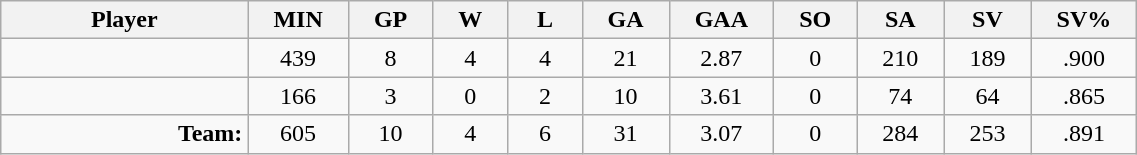<table class="wikitable sortable" width="60%">
<tr>
<th bgcolor="#DDDDFF" width="10%">Player</th>
<th width="3%" bgcolor="#DDDDFF" title="Minutes played">MIN</th>
<th width="3%" bgcolor="#DDDDFF" title="Games played in">GP</th>
<th width="3%" bgcolor="#DDDDFF" title="Wins">W</th>
<th width="3%" bgcolor="#DDDDFF"title="Losses">L</th>
<th width="3%" bgcolor="#DDDDFF" title="Goals against">GA</th>
<th width="3%" bgcolor="#DDDDFF" title="Goals against average">GAA</th>
<th width="3%" bgcolor="#DDDDFF" title="Shut-outs">SO</th>
<th width="3%" bgcolor="#DDDDFF" title="Shots against">SA</th>
<th width="3%" bgcolor="#DDDDFF" title="Shots saved">SV</th>
<th width="3%" bgcolor="#DDDDFF" title="Save percentage">SV%</th>
</tr>
<tr align="center">
<td align="right"></td>
<td>439</td>
<td>8</td>
<td>4</td>
<td>4</td>
<td>21</td>
<td>2.87</td>
<td>0</td>
<td>210</td>
<td>189</td>
<td>.900</td>
</tr>
<tr align="center">
<td align="right"></td>
<td>166</td>
<td>3</td>
<td>0</td>
<td>2</td>
<td>10</td>
<td>3.61</td>
<td>0</td>
<td>74</td>
<td>64</td>
<td>.865</td>
</tr>
<tr align="center">
<td align="right"><strong>Team:</strong></td>
<td>605</td>
<td>10</td>
<td>4</td>
<td>6</td>
<td>31</td>
<td>3.07</td>
<td>0</td>
<td>284</td>
<td>253</td>
<td>.891</td>
</tr>
</table>
